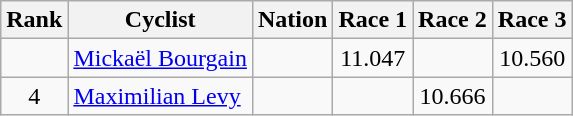<table class="wikitable sortable" style="text-align:center;">
<tr>
<th>Rank</th>
<th>Cyclist</th>
<th>Nation</th>
<th>Race 1</th>
<th>Race 2</th>
<th>Race 3</th>
</tr>
<tr>
<td></td>
<td align=left><a href='#'>Mickaël Bourgain</a></td>
<td align=left></td>
<td>11.047</td>
<td></td>
<td>10.560</td>
</tr>
<tr>
<td>4</td>
<td align=left><a href='#'>Maximilian Levy</a></td>
<td align=left></td>
<td></td>
<td>10.666</td>
<td></td>
</tr>
</table>
